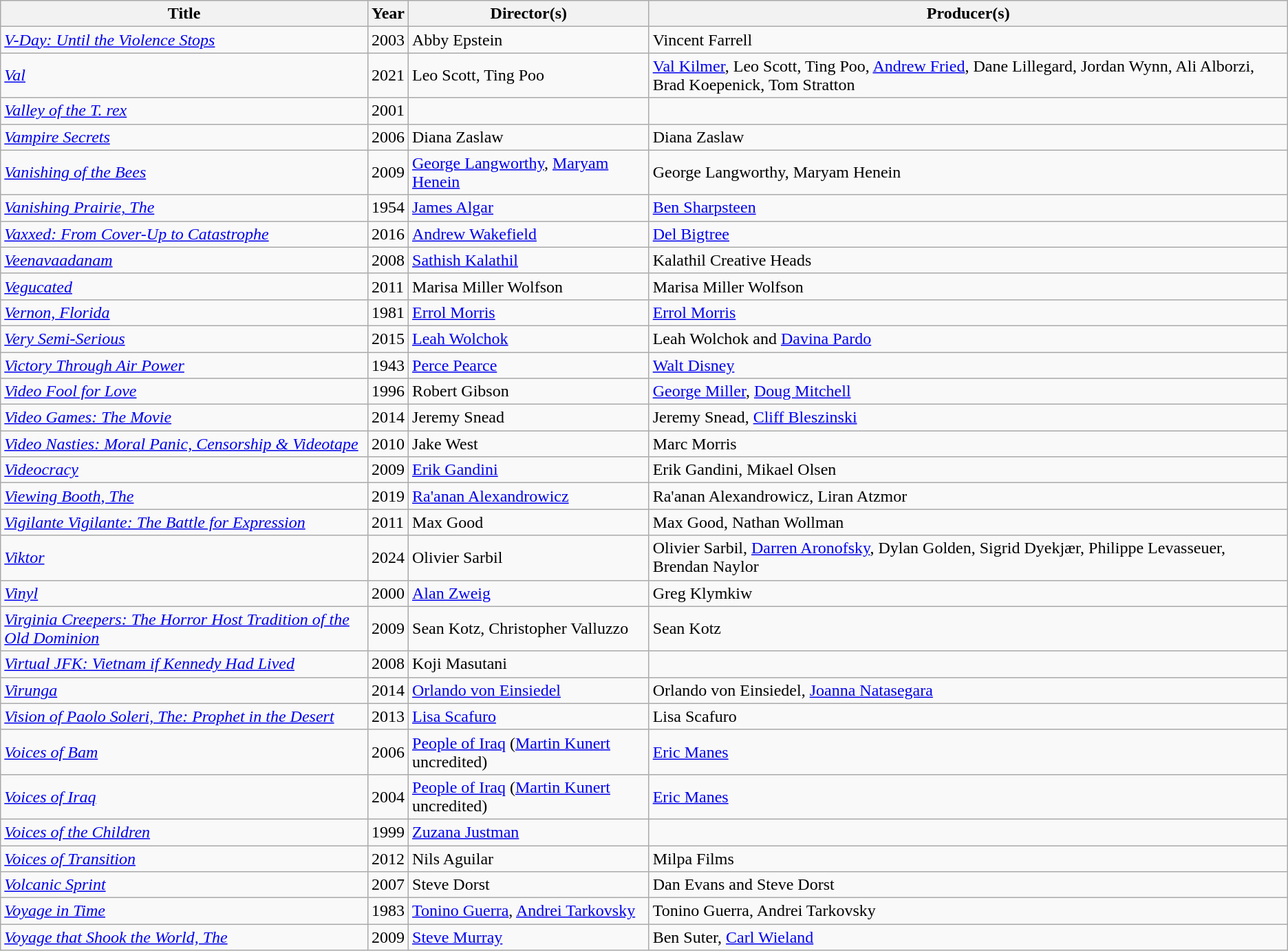<table class="wikitable sortable">
<tr>
<th>Title</th>
<th>Year</th>
<th>Director(s)</th>
<th>Producer(s)</th>
</tr>
<tr>
<td><em><a href='#'>V-Day: Until the Violence Stops</a></em></td>
<td>2003</td>
<td>Abby Epstein</td>
<td>Vincent Farrell</td>
</tr>
<tr>
<td><em><a href='#'>Val</a></em></td>
<td>2021</td>
<td>Leo Scott, Ting Poo</td>
<td><a href='#'>Val Kilmer</a>, Leo Scott, Ting Poo, <a href='#'>Andrew Fried</a>, Dane Lillegard, Jordan Wynn, Ali Alborzi, Brad Koepenick, Tom Stratton</td>
</tr>
<tr>
<td><em><a href='#'>Valley of the T. rex</a></em></td>
<td>2001</td>
<td></td>
</tr>
<tr>
<td><em><a href='#'>Vampire Secrets</a></em></td>
<td>2006</td>
<td>Diana Zaslaw</td>
<td>Diana Zaslaw</td>
</tr>
<tr>
<td><em><a href='#'>Vanishing of the Bees</a></em></td>
<td>2009</td>
<td><a href='#'>George Langworthy</a>, <a href='#'>Maryam Henein</a></td>
<td>George Langworthy, Maryam Henein</td>
</tr>
<tr>
<td><em><a href='#'>Vanishing Prairie, The</a></em></td>
<td>1954</td>
<td><a href='#'>James Algar</a></td>
<td><a href='#'>Ben Sharpsteen</a></td>
</tr>
<tr>
<td><em><a href='#'>Vaxxed: From Cover-Up to Catastrophe</a></em></td>
<td>2016</td>
<td><a href='#'>Andrew Wakefield</a></td>
<td><a href='#'>Del Bigtree</a></td>
</tr>
<tr>
<td><em><a href='#'>Veenavaadanam</a></em></td>
<td>2008</td>
<td><a href='#'>Sathish Kalathil</a></td>
<td>Kalathil Creative Heads</td>
</tr>
<tr>
<td><em><a href='#'>Vegucated</a></em></td>
<td>2011</td>
<td>Marisa Miller Wolfson</td>
<td>Marisa Miller Wolfson</td>
</tr>
<tr>
<td><em><a href='#'>Vernon, Florida</a></em></td>
<td>1981</td>
<td><a href='#'>Errol Morris</a></td>
<td><a href='#'>Errol Morris</a></td>
</tr>
<tr>
<td><em><a href='#'>Very Semi-Serious</a></em></td>
<td>2015</td>
<td><a href='#'>Leah Wolchok</a></td>
<td>Leah Wolchok and <a href='#'>Davina Pardo</a></td>
</tr>
<tr>
<td><em><a href='#'>Victory Through Air Power</a></em></td>
<td>1943</td>
<td><a href='#'>Perce Pearce</a></td>
<td><a href='#'>Walt Disney</a></td>
</tr>
<tr>
<td><em><a href='#'>Video Fool for Love</a></em></td>
<td>1996</td>
<td>Robert Gibson</td>
<td><a href='#'>George Miller</a>, <a href='#'>Doug Mitchell</a></td>
</tr>
<tr>
<td><em><a href='#'>Video Games: The Movie</a></em></td>
<td>2014</td>
<td>Jeremy Snead</td>
<td>Jeremy Snead, <a href='#'>Cliff Bleszinski</a></td>
</tr>
<tr>
<td><em><a href='#'>Video Nasties: Moral Panic, Censorship & Videotape</a></em></td>
<td>2010</td>
<td>Jake West</td>
<td>Marc Morris</td>
</tr>
<tr>
<td><em><a href='#'>Videocracy</a></em></td>
<td>2009</td>
<td><a href='#'>Erik Gandini</a></td>
<td>Erik Gandini, Mikael Olsen</td>
</tr>
<tr>
<td><em><a href='#'>Viewing Booth, The</a></em></td>
<td>2019</td>
<td><a href='#'>Ra'anan Alexandrowicz</a></td>
<td>Ra'anan Alexandrowicz, Liran Atzmor</td>
</tr>
<tr>
<td><em><a href='#'>Vigilante Vigilante: The Battle for Expression</a></em></td>
<td>2011</td>
<td>Max Good</td>
<td>Max Good, Nathan Wollman</td>
</tr>
<tr>
<td><em><a href='#'>Viktor</a></em></td>
<td>2024</td>
<td>Olivier Sarbil</td>
<td>Olivier Sarbil, <a href='#'>Darren Aronofsky</a>, Dylan Golden, Sigrid Dyekjær, Philippe Levasseuer, Brendan Naylor</td>
</tr>
<tr>
<td><em><a href='#'>Vinyl</a></em></td>
<td>2000</td>
<td><a href='#'>Alan Zweig</a></td>
<td>Greg Klymkiw</td>
</tr>
<tr>
<td><em><a href='#'>Virginia Creepers: The Horror Host Tradition of the Old Dominion</a></em></td>
<td>2009</td>
<td>Sean Kotz, Christopher Valluzzo</td>
<td>Sean Kotz</td>
</tr>
<tr>
<td><em><a href='#'>Virtual JFK: Vietnam if Kennedy Had Lived</a></em></td>
<td>2008</td>
<td>Koji Masutani</td>
<td></td>
</tr>
<tr>
<td><em><a href='#'>Virunga</a></em></td>
<td>2014</td>
<td><a href='#'>Orlando von Einsiedel</a></td>
<td>Orlando von Einsiedel, <a href='#'>Joanna Natasegara</a></td>
</tr>
<tr>
<td><em><a href='#'>Vision of Paolo Soleri, The: Prophet in the Desert</a></em></td>
<td>2013</td>
<td><a href='#'>Lisa Scafuro</a></td>
<td>Lisa Scafuro</td>
</tr>
<tr>
<td><em><a href='#'>Voices of Bam</a></em></td>
<td>2006</td>
<td><a href='#'>People of Iraq</a> (<a href='#'>Martin Kunert</a> uncredited)</td>
<td><a href='#'>Eric Manes</a></td>
</tr>
<tr>
<td><em><a href='#'>Voices of Iraq</a></em></td>
<td>2004</td>
<td><a href='#'>People of Iraq</a> (<a href='#'>Martin Kunert</a> uncredited)</td>
<td><a href='#'>Eric Manes</a></td>
</tr>
<tr>
<td><em><a href='#'>Voices of the Children</a></em></td>
<td>1999</td>
<td><a href='#'>Zuzana Justman</a></td>
<td></td>
</tr>
<tr>
<td><em><a href='#'>Voices of Transition</a></em></td>
<td>2012</td>
<td>Nils Aguilar</td>
<td>Milpa Films</td>
</tr>
<tr>
<td><em><a href='#'>Volcanic Sprint</a></em></td>
<td>2007</td>
<td>Steve Dorst</td>
<td>Dan Evans and Steve Dorst</td>
</tr>
<tr>
<td><em><a href='#'>Voyage in Time</a></em></td>
<td>1983</td>
<td><a href='#'>Tonino Guerra</a>, <a href='#'>Andrei Tarkovsky</a></td>
<td>Tonino Guerra, Andrei Tarkovsky</td>
</tr>
<tr>
<td><em><a href='#'>Voyage that Shook the World, The</a></em></td>
<td>2009</td>
<td><a href='#'>Steve Murray</a></td>
<td>Ben Suter, <a href='#'>Carl Wieland</a></td>
</tr>
</table>
